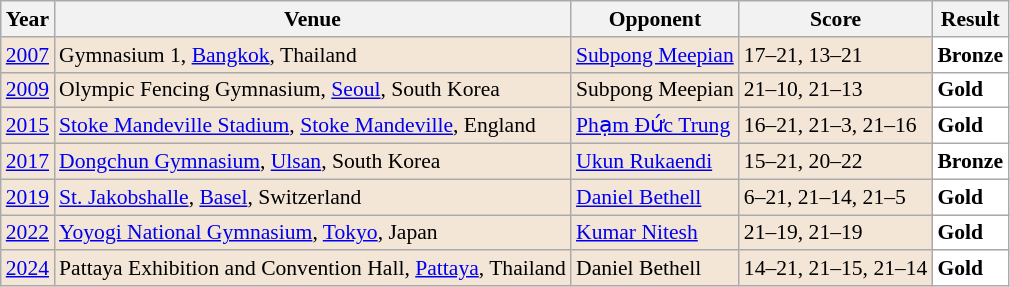<table class="sortable wikitable" style="font-size: 90%;">
<tr>
<th>Year</th>
<th>Venue</th>
<th>Opponent</th>
<th>Score</th>
<th>Result</th>
</tr>
<tr style="background:#F3E6D7">
<td align="center"><a href='#'>2007</a></td>
<td align="left">Gymnasium 1, <a href='#'>Bangkok</a>, Thailand</td>
<td align="left"> <a href='#'>Subpong Meepian</a></td>
<td align="left">17–21, 13–21</td>
<td style="text-align:left; background:white"> <strong>Bronze</strong></td>
</tr>
<tr style="background:#F3E6D7">
<td align="center"><a href='#'>2009</a></td>
<td align="left">Olympic Fencing Gymnasium, <a href='#'>Seoul</a>, South Korea</td>
<td align="left"> Subpong Meepian</td>
<td align="left">21–10, 21–13</td>
<td style="text-align:left; background:white"> <strong>Gold</strong></td>
</tr>
<tr style="background:#F3E6D7">
<td align="center"><a href='#'>2015</a></td>
<td align="left"><a href='#'>Stoke Mandeville Stadium</a>, <a href='#'>Stoke Mandeville</a>, England</td>
<td align="left"> <a href='#'>Phạm Đức Trung</a></td>
<td align="left">16–21, 21–3, 21–16</td>
<td style="text-align:left; background:white"> <strong>Gold</strong></td>
</tr>
<tr style="background:#F3E6D7">
<td align="center"><a href='#'>2017</a></td>
<td align="left"><a href='#'>Dongchun Gymnasium</a>, <a href='#'>Ulsan</a>, South Korea</td>
<td align="left"> <a href='#'>Ukun Rukaendi</a></td>
<td align="left">15–21, 20–22</td>
<td style="text-align:left; background:white"> <strong>Bronze</strong></td>
</tr>
<tr style="background:#F3E6D7">
<td align="center"><a href='#'>2019</a></td>
<td align="left"><a href='#'>St. Jakobshalle</a>, <a href='#'>Basel</a>, Switzerland</td>
<td align="left"> <a href='#'>Daniel Bethell</a></td>
<td align="left">6–21, 21–14, 21–5</td>
<td style="text-align:left; background:white"> <strong>Gold</strong></td>
</tr>
<tr style="background:#F3E6D7">
<td align="center"><a href='#'>2022</a></td>
<td align="left"><a href='#'>Yoyogi National Gymnasium</a>, <a href='#'>Tokyo</a>, Japan</td>
<td align="left"> <a href='#'>Kumar Nitesh</a></td>
<td align="left">21–19, 21–19</td>
<td style="text-align:left; background:white"> <strong>Gold</strong></td>
</tr>
<tr style="background:#F3E6D7">
<td align="center"><a href='#'>2024</a></td>
<td align="left">Pattaya Exhibition and Convention Hall, <a href='#'>Pattaya</a>, Thailand</td>
<td align="left"> Daniel Bethell</td>
<td align="left">14–21, 21–15, 21–14</td>
<td style="text-align:left; background:white"> <strong>Gold</strong></td>
</tr>
</table>
